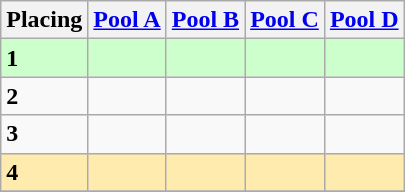<table class=wikitable style="border:1px solid #AAAAAA;">
<tr>
<th>Placing</th>
<th><a href='#'>Pool A</a></th>
<th><a href='#'>Pool B</a></th>
<th><a href='#'>Pool C</a></th>
<th><a href='#'>Pool D</a></th>
</tr>
<tr style="background: #ccffcc;">
<td><strong>1</strong></td>
<td></td>
<td></td>
<td></td>
<td></td>
</tr>
<tr>
<td><strong>2</strong></td>
<td></td>
<td></td>
<td></td>
<td></td>
</tr>
<tr>
<td><strong>3</strong></td>
<td></td>
<td></td>
<td></td>
<td></td>
</tr>
<tr style="background: #ffebad;">
<td><strong>4</strong></td>
<td></td>
<td></td>
<td></td>
<td></td>
</tr>
<tr>
</tr>
</table>
